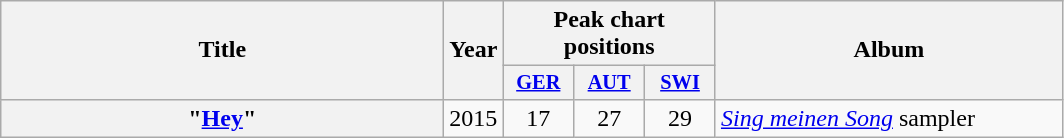<table class="wikitable plainrowheaders" style="text-align:center;">
<tr>
<th scope="col" rowspan="2" style="width:18em;">Title</th>
<th scope="col" rowspan="2" style="width:2em;">Year</th>
<th scope="col" colspan="3">Peak chart positions</th>
<th scope="col" rowspan="2" style="width:14em;">Album</th>
</tr>
<tr>
<th style="width:3em;font-size:85%"><a href='#'>GER</a><br></th>
<th style="width:3em;font-size:85%"><a href='#'>AUT</a><br></th>
<th style="width:3em;font-size:85%"><a href='#'>SWI</a><br></th>
</tr>
<tr>
<th scope="row">"<a href='#'>Hey</a>"</th>
<td align="left">2015</td>
<td>17</td>
<td>27</td>
<td>29</td>
<td align="left"><em><a href='#'>Sing meinen Song</a></em> sampler</td>
</tr>
</table>
